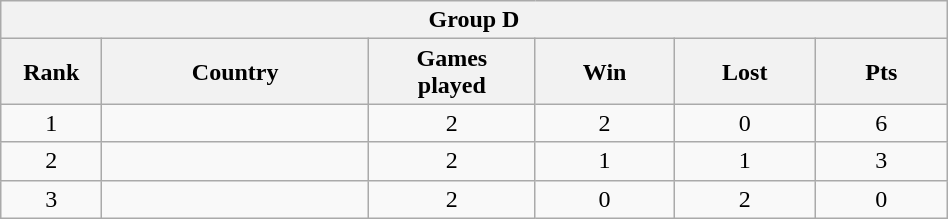<table class="wikitable" style= "text-align: center; Width:50%">
<tr>
<th colspan= 6>Group D</th>
</tr>
<tr>
<th width=2%>Rank</th>
<th width=10%>Country</th>
<th width=5%>Games <br> played</th>
<th width=5%>Win</th>
<th width=5%>Lost</th>
<th width=5%>Pts</th>
</tr>
<tr>
<td>1</td>
<td style= "text-align: left"></td>
<td>2</td>
<td>2</td>
<td>0</td>
<td>6</td>
</tr>
<tr>
<td>2</td>
<td style= "text-align: left"></td>
<td>2</td>
<td>1</td>
<td>1</td>
<td>3</td>
</tr>
<tr>
<td>3</td>
<td style= "text-align: left"></td>
<td>2</td>
<td>0</td>
<td>2</td>
<td>0</td>
</tr>
</table>
